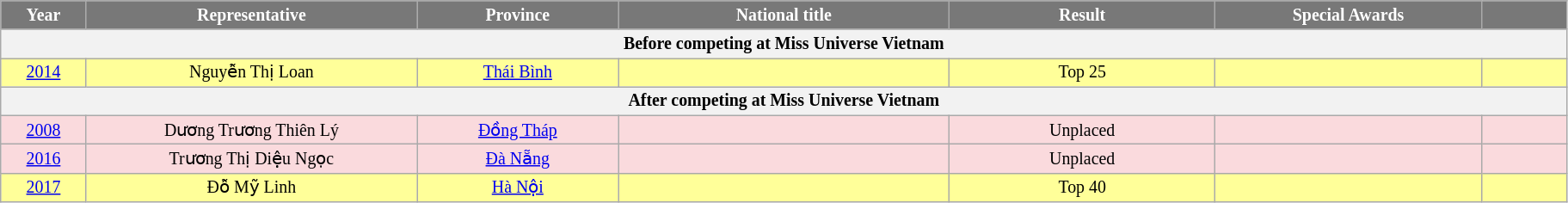<table class="wikitable sortable" style="font-size: 83%; text-align:center">
<tr bgcolor="#787878" colspan=10 align="center">
<th width="60" style="background-color:#787878;color:#FFFFFF;"><span><strong>Year</strong></span></th>
<th width="250" style="background-color:#787878;color:#FFFFFF;"><span><strong>Representative</strong></span></th>
<th width="150" style="background-color:#787878;color:#FFFFFF;"><span><strong>Province</strong></span></th>
<th width="250" style="background-color:#787878;color:#FFFFFF;"><span><strong>National title</strong></span></th>
<th width="200" style="background-color:#787878;color:#FFFFFF;"><span><strong>Result</strong></span></th>
<th width="200" style="background-color:#787878;color:#FFFFFF;"><span><strong>Special Awards</strong></span></th>
<th width="60" style="background-color:#787878;color:#FFFFFF;"><span><strong></strong></span></th>
</tr>
<tr>
<th colspan="7">Before competing at Miss Universe Vietnam</th>
</tr>
<tr style="background-color:#FFFF99;">
<td><a href='#'>2014</a></td>
<td>Nguyễn Thị Loan</td>
<td><a href='#'>Thái Bình</a></td>
<td></td>
<td>Top 25</td>
<td></td>
<td></td>
</tr>
<tr>
<th colspan="7">After competing at Miss Universe Vietnam</th>
</tr>
<tr style="background-color:#FADADD;">
<td><a href='#'>2008</a></td>
<td>Dương Trương Thiên Lý</td>
<td><a href='#'>Đồng Tháp</a></td>
<td style="background:;"></td>
<td>Unplaced</td>
<td style="background:;"></td>
<td></td>
</tr>
<tr style="background-color:#FADADD;">
<td><a href='#'>2016</a></td>
<td>Trương Thị Diệu Ngọc</td>
<td><a href='#'>Đà Nẵng</a></td>
<td style="background:;"></td>
<td>Unplaced</td>
<td></td>
<td></td>
</tr>
<tr style="background-color:#FFFF99;">
<td><a href='#'>2017</a></td>
<td>Đỗ Mỹ Linh</td>
<td><a href='#'>Hà Nội</a></td>
<td style="background:;"></td>
<td>Top 40</td>
<td></td>
<td></td>
</tr>
</table>
